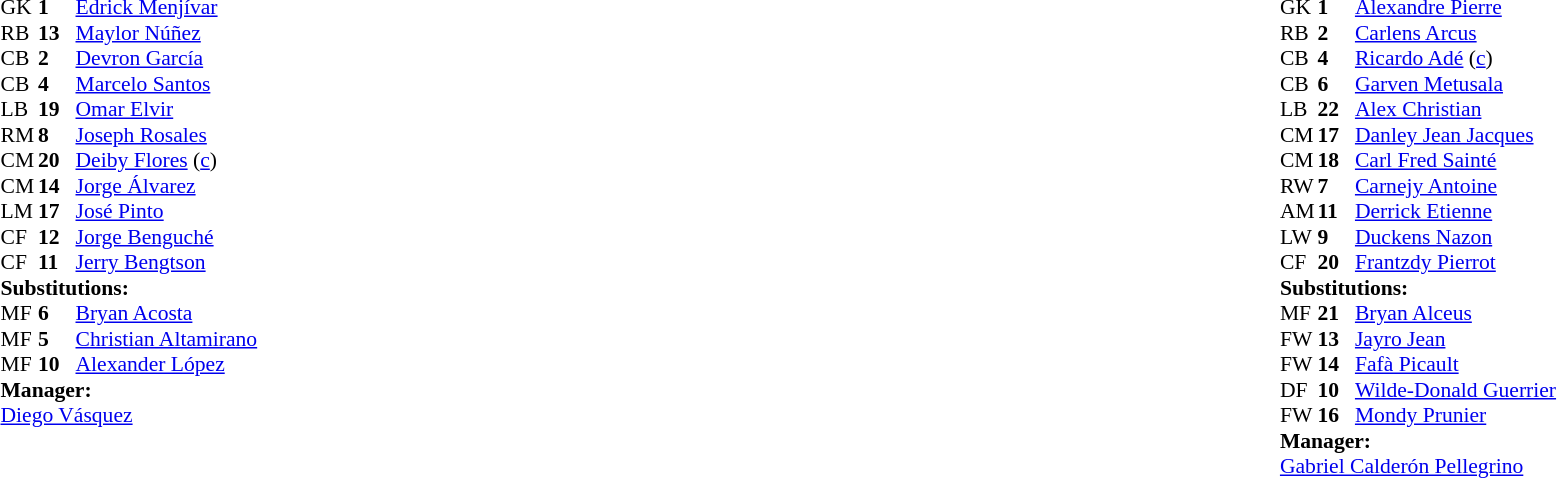<table width="100%">
<tr>
<td valign="top" width="40%"><br><table style="font-size:90%" cellspacing="0" cellpadding="0">
<tr>
<th width=25></th>
<th width=25></th>
</tr>
<tr>
<td>GK</td>
<td><strong>1</strong></td>
<td><a href='#'>Edrick Menjívar</a></td>
</tr>
<tr>
<td>RB</td>
<td><strong>13</strong></td>
<td><a href='#'>Maylor Núñez</a></td>
</tr>
<tr>
<td>CB</td>
<td><strong>2</strong></td>
<td><a href='#'>Devron García</a></td>
</tr>
<tr>
<td>CB</td>
<td><strong>4</strong></td>
<td><a href='#'>Marcelo Santos</a></td>
</tr>
<tr>
<td>LB</td>
<td><strong>19</strong></td>
<td><a href='#'>Omar Elvir</a></td>
</tr>
<tr>
<td>RM</td>
<td><strong>8</strong></td>
<td><a href='#'>Joseph Rosales</a></td>
<td></td>
<td></td>
</tr>
<tr>
<td>CM</td>
<td><strong>20</strong></td>
<td><a href='#'>Deiby Flores</a> (<a href='#'>c</a>)</td>
</tr>
<tr>
<td>CM</td>
<td><strong>14</strong></td>
<td><a href='#'>Jorge Álvarez</a></td>
</tr>
<tr>
<td>LM</td>
<td><strong>17</strong></td>
<td><a href='#'>José Pinto</a></td>
<td></td>
<td></td>
</tr>
<tr>
<td>CF</td>
<td><strong>12</strong></td>
<td><a href='#'>Jorge Benguché</a></td>
<td></td>
</tr>
<tr>
<td>CF</td>
<td><strong>11</strong></td>
<td><a href='#'>Jerry Bengtson</a></td>
<td></td>
<td></td>
</tr>
<tr>
<td colspan=3><strong>Substitutions:</strong></td>
</tr>
<tr>
<td>MF</td>
<td><strong>6</strong></td>
<td><a href='#'>Bryan Acosta</a></td>
<td></td>
<td></td>
</tr>
<tr>
<td>MF</td>
<td><strong>5</strong></td>
<td><a href='#'>Christian Altamirano</a></td>
<td></td>
<td></td>
</tr>
<tr>
<td>MF</td>
<td><strong>10</strong></td>
<td><a href='#'>Alexander López</a></td>
<td></td>
<td></td>
</tr>
<tr>
<td colspan=3><strong>Manager:</strong></td>
</tr>
<tr>
<td colspan=3> <a href='#'>Diego Vásquez</a></td>
</tr>
</table>
</td>
<td valign="top"></td>
<td valign="top" width="50%"><br><table style="font-size:90%; margin:auto" cellspacing="0" cellpadding="0">
<tr>
<th width=25></th>
<th width=25></th>
</tr>
<tr>
<td>GK</td>
<td><strong>1</strong></td>
<td><a href='#'>Alexandre Pierre</a></td>
</tr>
<tr>
<td>RB</td>
<td><strong>2</strong></td>
<td><a href='#'>Carlens Arcus</a></td>
</tr>
<tr>
<td>CB</td>
<td><strong>4</strong></td>
<td><a href='#'>Ricardo Adé</a> (<a href='#'>c</a>)</td>
</tr>
<tr>
<td>CB</td>
<td><strong>6</strong></td>
<td><a href='#'>Garven Metusala</a></td>
<td></td>
<td></td>
</tr>
<tr>
<td>LB</td>
<td><strong>22</strong></td>
<td><a href='#'>Alex Christian</a></td>
<td></td>
<td></td>
</tr>
<tr>
<td>CM</td>
<td><strong>17</strong></td>
<td><a href='#'>Danley Jean Jacques</a></td>
<td></td>
<td></td>
</tr>
<tr>
<td>CM</td>
<td><strong>18</strong></td>
<td><a href='#'>Carl Fred Sainté</a></td>
<td></td>
<td></td>
</tr>
<tr>
<td>RW</td>
<td><strong>7</strong></td>
<td><a href='#'>Carnejy Antoine</a></td>
<td></td>
<td></td>
</tr>
<tr>
<td>AM</td>
<td><strong>11</strong></td>
<td><a href='#'>Derrick Etienne</a></td>
</tr>
<tr>
<td>LW</td>
<td><strong>9</strong></td>
<td><a href='#'>Duckens Nazon</a></td>
</tr>
<tr>
<td>CF</td>
<td><strong>20</strong></td>
<td><a href='#'>Frantzdy Pierrot</a></td>
</tr>
<tr>
<td colspan=3><strong>Substitutions:</strong></td>
</tr>
<tr>
<td>MF</td>
<td><strong>21</strong></td>
<td><a href='#'>Bryan Alceus</a></td>
<td></td>
<td></td>
</tr>
<tr>
<td>FW</td>
<td><strong>13</strong></td>
<td><a href='#'>Jayro Jean</a></td>
<td></td>
<td></td>
</tr>
<tr>
<td>FW</td>
<td><strong>14</strong></td>
<td><a href='#'>Fafà Picault</a></td>
<td></td>
<td></td>
</tr>
<tr>
<td>DF</td>
<td><strong>10</strong></td>
<td><a href='#'>Wilde-Donald Guerrier</a></td>
<td></td>
<td></td>
</tr>
<tr>
<td>FW</td>
<td><strong>16</strong></td>
<td><a href='#'>Mondy Prunier</a></td>
<td></td>
<td></td>
</tr>
<tr>
<td colspan=3><strong>Manager:</strong></td>
</tr>
<tr>
<td colspan=3> <a href='#'>Gabriel Calderón Pellegrino</a></td>
</tr>
</table>
</td>
</tr>
</table>
